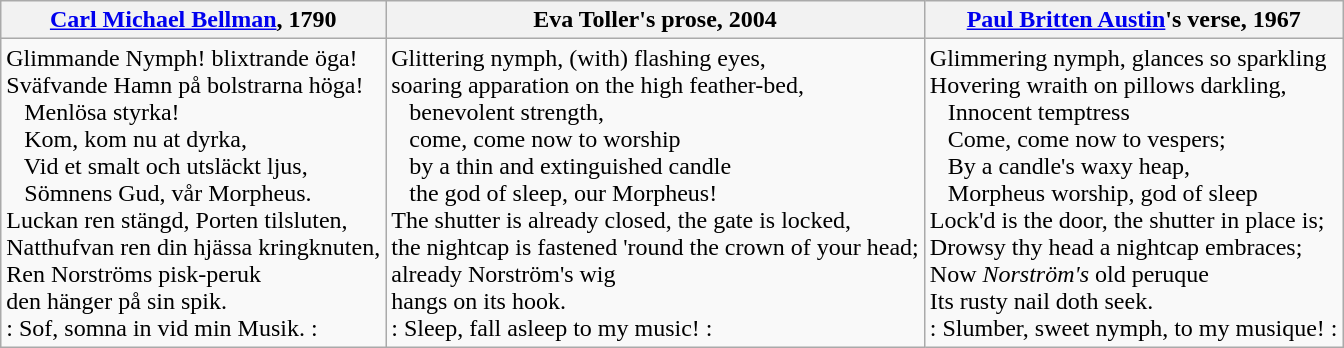<table class="wikitable">
<tr>
<th><a href='#'>Carl Michael Bellman</a>, 1790</th>
<th>Eva Toller's prose, 2004</th>
<th><a href='#'>Paul Britten Austin</a>'s verse, 1967</th>
</tr>
<tr>
<td>Glimmande Nymph! blixtrande öga!<br>Sväfvande Hamn på bolstrarna höga!<br>   Menlösa styrka!<br>   Kom, kom nu at dyrka,<br>   Vid et smalt och utsläckt ljus,<br>   Sömnens Gud, vår Morpheus.<br>Luckan ren stängd, Porten tilsluten,<br>Natthufvan ren din hjässa kringknuten,<br>Ren Norströms pisk-peruk<br>den hänger på sin spik.<br>: Sof, somna in vid min Musik. :</td>
<td>Glittering nymph, (with) flashing eyes,<br>soaring apparation on the high feather-bed,<br>   benevolent strength,<br>   come, come now to worship<br>   by a thin and extinguished candle<br>   the god of sleep, our Morpheus!<br>The shutter is already closed, the gate is locked,<br>the nightcap is fastened 'round the crown of your head;<br>already Norström's wig<br>hangs on its hook.<br>: Sleep, fall asleep to my music! :</td>
<td>Glimmering nymph, glances so sparkling<br>Hovering wraith on pillows darkling,<br>   Innocent temptress<br>   Come, come now to vespers;<br>   By a candle's waxy heap,<br>   Morpheus worship, god of sleep<br>Lock'd is the door, the shutter in place is;<br>Drowsy thy head a nightcap embraces;<br>Now <em>Norström's</em> old peruque<br>Its rusty nail doth seek.<br>: Slumber, sweet nymph, to my musique! :</td>
</tr>
</table>
